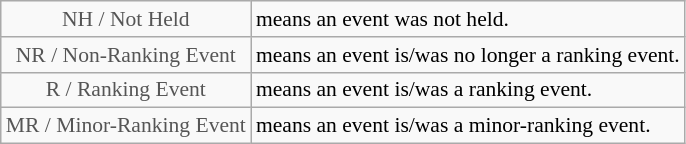<table class="wikitable" style="font-size:90%">
<tr>
<td style="text-align:center; color:#555555;" colspan="4">NH / Not Held</td>
<td>means an event was not held.</td>
</tr>
<tr>
<td style="text-align:center; color:#555555;" colspan="4">NR / Non-Ranking Event</td>
<td>means an event is/was no longer a ranking event.</td>
</tr>
<tr>
<td style="text-align:center; color:#555555;" colspan="4">R / Ranking Event</td>
<td>means an event is/was a ranking event.</td>
</tr>
<tr>
<td style="text-align:center; color:#555555;" colspan="4">MR / Minor-Ranking Event</td>
<td>means an event is/was a minor-ranking event.</td>
</tr>
</table>
